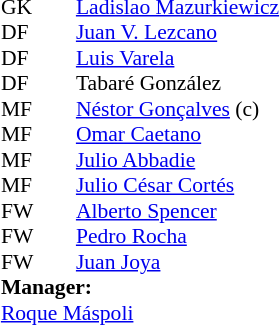<table style="font-size:90%; margin:0.2em auto;" cellspacing="0" cellpadding="0">
<tr>
<th width="25"></th>
<th width="25"></th>
</tr>
<tr>
<td>GK</td>
<td><strong> </strong></td>
<td> <a href='#'>Ladislao Mazurkiewicz</a></td>
</tr>
<tr>
<td>DF</td>
<td><strong> </strong></td>
<td> <a href='#'>Juan V. Lezcano</a></td>
</tr>
<tr>
<td>DF</td>
<td><strong> </strong></td>
<td> <a href='#'>Luis Varela</a></td>
</tr>
<tr>
<td>DF</td>
<td><strong> </strong></td>
<td> Tabaré González</td>
</tr>
<tr>
<td>MF</td>
<td><strong> </strong></td>
<td> <a href='#'>Néstor Gonçalves</a> (c)</td>
</tr>
<tr>
<td>MF</td>
<td><strong> </strong></td>
<td> <a href='#'>Omar Caetano</a></td>
</tr>
<tr>
<td>MF</td>
<td><strong> </strong></td>
<td> <a href='#'>Julio Abbadie</a></td>
</tr>
<tr>
<td>MF</td>
<td><strong> </strong></td>
<td> <a href='#'>Julio César Cortés</a></td>
</tr>
<tr>
<td>FW</td>
<td><strong> </strong></td>
<td> <a href='#'>Alberto Spencer</a></td>
</tr>
<tr>
<td>FW</td>
<td><strong> </strong></td>
<td> <a href='#'>Pedro Rocha</a></td>
</tr>
<tr>
<td>FW</td>
<td><strong> </strong></td>
<td> <a href='#'>Juan Joya</a></td>
</tr>
<tr>
<td colspan=3><strong>Manager:</strong></td>
</tr>
<tr>
<td colspan=4> <a href='#'>Roque Máspoli</a></td>
</tr>
</table>
